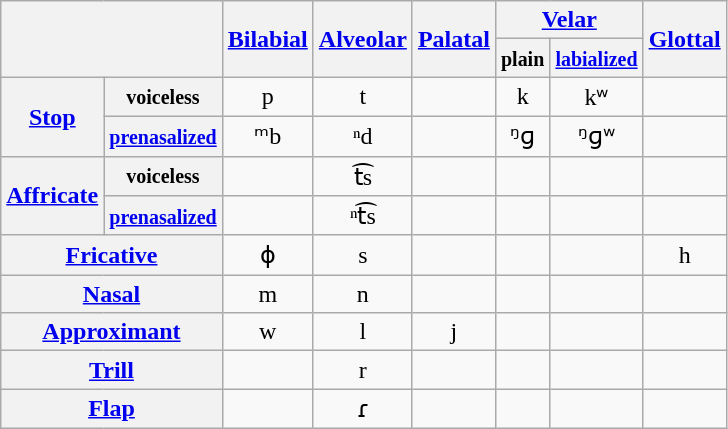<table class="wikitable IPA" style="text-align:center">
<tr>
<th colspan="2" rowspan="2"></th>
<th rowspan="2"><a href='#'>Bilabial</a></th>
<th rowspan="2"><a href='#'>Alveolar</a></th>
<th rowspan="2"><a href='#'>Palatal</a></th>
<th colspan="2"><a href='#'>Velar</a></th>
<th rowspan="2"><a href='#'>Glottal</a></th>
</tr>
<tr>
<th><small>plain</small></th>
<th><a href='#'><small>labialized</small></a></th>
</tr>
<tr>
<th rowspan="2"><a href='#'>Stop</a></th>
<th><small>voiceless</small></th>
<td>p</td>
<td>t</td>
<td></td>
<td>k</td>
<td>kʷ</td>
<td></td>
</tr>
<tr>
<th><a href='#'><small>prenasalized</small></a></th>
<td>ᵐb</td>
<td>ⁿd</td>
<td></td>
<td>ᵑɡ</td>
<td>ᵑɡʷ</td>
<td></td>
</tr>
<tr>
<th rowspan="2"><a href='#'>Affricate</a></th>
<th><small>voiceless</small></th>
<td></td>
<td>t͡s</td>
<td></td>
<td></td>
<td></td>
<td></td>
</tr>
<tr>
<th><a href='#'><small>prenasalized</small></a></th>
<td></td>
<td>ⁿt͡s</td>
<td></td>
<td></td>
<td></td>
<td></td>
</tr>
<tr>
<th colspan="2"><a href='#'>Fricative</a></th>
<td>ɸ</td>
<td>s</td>
<td></td>
<td></td>
<td></td>
<td>h</td>
</tr>
<tr>
<th colspan="2"><a href='#'>Nasal</a></th>
<td>m</td>
<td>n</td>
<td></td>
<td></td>
<td></td>
<td></td>
</tr>
<tr>
<th colspan="2"><a href='#'>Approximant</a></th>
<td>w</td>
<td>l</td>
<td>j</td>
<td></td>
<td></td>
<td></td>
</tr>
<tr>
<th colspan="2"><a href='#'>Trill</a></th>
<td></td>
<td>r</td>
<td></td>
<td></td>
<td></td>
<td></td>
</tr>
<tr>
<th colspan="2"><a href='#'>Flap</a></th>
<td></td>
<td>ɾ</td>
<td></td>
<td></td>
<td></td>
<td></td>
</tr>
</table>
